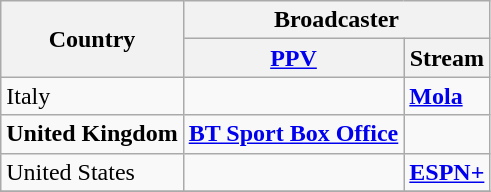<table class="wikitable">
<tr>
<th rowspan="2">Country</th>
<th colspan="2">Broadcaster</th>
</tr>
<tr>
<th><a href='#'>PPV</a></th>
<th>Stream</th>
</tr>
<tr>
<td>Italy</td>
<td></td>
<td><strong><a href='#'>Mola</a></strong></td>
</tr>
<tr>
<td><strong>United Kingdom</strong></td>
<td><strong><a href='#'>BT Sport Box Office</a></strong></td>
</tr>
<tr>
<td>United States</td>
<td></td>
<td><strong><a href='#'>ESPN+</a></strong></td>
</tr>
<tr>
</tr>
</table>
